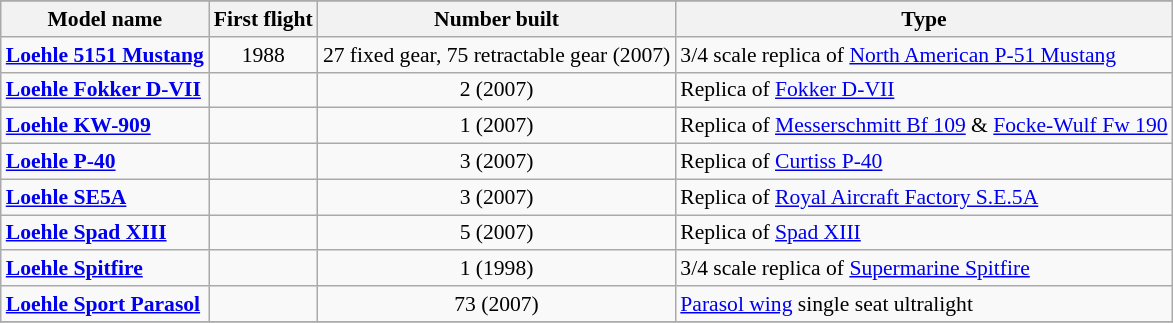<table class="wikitable" align=center style="font-size:90%;">
<tr>
</tr>
<tr style="background:#efefef;">
<th>Model name</th>
<th>First flight</th>
<th>Number built</th>
<th>Type</th>
</tr>
<tr>
<td align=left><strong><a href='#'>Loehle 5151 Mustang</a></strong></td>
<td align=center>1988</td>
<td align=center>27 fixed gear, 75 retractable gear (2007)</td>
<td align=left>3/4 scale replica of <a href='#'>North American P-51 Mustang</a></td>
</tr>
<tr>
<td align=left><strong><a href='#'>Loehle Fokker D-VII</a></strong></td>
<td align=center></td>
<td align=center>2 (2007)</td>
<td align=left>Replica of <a href='#'>Fokker D-VII</a></td>
</tr>
<tr>
<td align=left><strong><a href='#'>Loehle KW-909</a></strong></td>
<td align=center></td>
<td align=center>1 (2007)</td>
<td align=left>Replica of <a href='#'>Messerschmitt Bf 109</a> & <a href='#'>Focke-Wulf Fw 190</a></td>
</tr>
<tr>
<td align=left><strong><a href='#'>Loehle P-40</a></strong></td>
<td align=center></td>
<td align=center>3 (2007)</td>
<td align=left>Replica of <a href='#'>Curtiss P-40</a></td>
</tr>
<tr>
<td align=left><strong><a href='#'>Loehle SE5A</a></strong></td>
<td align=center></td>
<td align=center>3 (2007)</td>
<td align=left>Replica of <a href='#'>Royal Aircraft Factory S.E.5A</a></td>
</tr>
<tr>
<td align=left><strong><a href='#'>Loehle Spad XIII</a></strong></td>
<td align=center></td>
<td align=center>5 (2007)</td>
<td align=left>Replica of <a href='#'>Spad XIII</a></td>
</tr>
<tr>
<td align=left><strong><a href='#'>Loehle Spitfire</a></strong></td>
<td align=center></td>
<td align=center>1 (1998)</td>
<td align=left>3/4 scale replica of <a href='#'>Supermarine Spitfire</a></td>
</tr>
<tr>
<td align=left><strong><a href='#'>Loehle Sport Parasol</a></strong></td>
<td align=center></td>
<td align=center>73 (2007)</td>
<td align=left><a href='#'>Parasol wing</a> single seat ultralight</td>
</tr>
<tr>
</tr>
</table>
